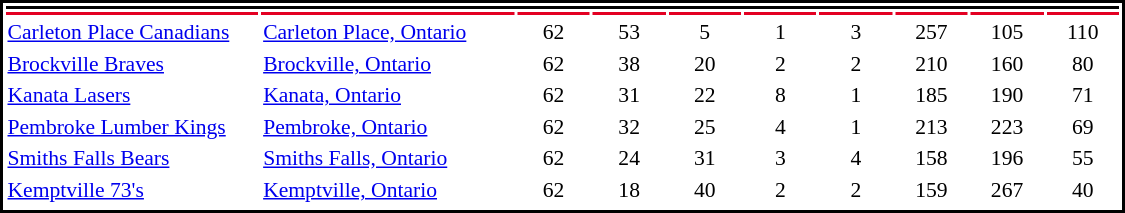<table cellpadding="0">
<tr align="center" style="vertical-align: top">
<td></td>
<td><br><table cellpadding="1" width="750px" style="font-size: 90%; text-align:center; border: 2px solid black;">
<tr bgcolor="#000000">
<th colspan="12"></th>
</tr>
<tr>
<th style="background: #E30022; width:8em"></th>
<th style="background: #E30022; width:8em"></th>
<th style="background: #E30022; width:2.2em"></th>
<th style="background: #E30022; width:2.2em"></th>
<th style="background: #E30022; width:2.2em"></th>
<th style="background: #E30022; width:2.2em"></th>
<th style="background: #E30022; width:2.2em"></th>
<th style="background: #E30022; width:2.2em"></th>
<th style="background: #E30022; width:2.2em"></th>
<th style="background: #E30022; width:2.2em"></th>
</tr>
<tr>
<td align=left><a href='#'>Carleton Place Canadians</a></td>
<td align=left><a href='#'>Carleton Place, Ontario</a></td>
<td>62</td>
<td>53</td>
<td>5</td>
<td>1</td>
<td>3</td>
<td>257</td>
<td>105</td>
<td>110</td>
</tr>
<tr>
<td align=left><a href='#'>Brockville Braves</a></td>
<td align=left><a href='#'>Brockville, Ontario</a></td>
<td>62</td>
<td>38</td>
<td>20</td>
<td>2</td>
<td>2</td>
<td>210</td>
<td>160</td>
<td>80</td>
</tr>
<tr>
<td align=left><a href='#'>Kanata Lasers</a></td>
<td align=left><a href='#'>Kanata, Ontario</a></td>
<td>62</td>
<td>31</td>
<td>22</td>
<td>8</td>
<td>1</td>
<td>185</td>
<td>190</td>
<td>71</td>
</tr>
<tr>
<td align=left><a href='#'>Pembroke Lumber Kings</a></td>
<td align=left><a href='#'>Pembroke, Ontario</a></td>
<td>62</td>
<td>32</td>
<td>25</td>
<td>4</td>
<td>1</td>
<td>213</td>
<td>223</td>
<td>69</td>
</tr>
<tr>
<td align=left><a href='#'>Smiths Falls Bears</a></td>
<td align=left><a href='#'>Smiths Falls, Ontario</a></td>
<td>62</td>
<td>24</td>
<td>31</td>
<td>3</td>
<td>4</td>
<td>158</td>
<td>196</td>
<td>55</td>
</tr>
<tr>
<td align=left><a href='#'>Kemptville 73's</a></td>
<td align=left><a href='#'>Kemptville, Ontario</a></td>
<td>62</td>
<td>18</td>
<td>40</td>
<td>2</td>
<td>2</td>
<td>159</td>
<td>267</td>
<td>40</td>
</tr>
<tr bgcolor="#000000">
</tr>
</table>
</td>
</tr>
</table>
